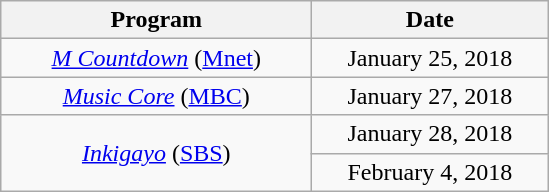<table class="wikitable" style="text-align:center;">
<tr>
<th style="width:200px;">Program</th>
<th style="width:150px;">Date</th>
</tr>
<tr>
<td><em><a href='#'>M Countdown</a></em> (<a href='#'>Mnet</a>)</td>
<td>January 25, 2018</td>
</tr>
<tr>
<td><em><a href='#'>Music Core</a></em> (<a href='#'>MBC</a>)</td>
<td>January 27, 2018</td>
</tr>
<tr>
<td rowspan="2"><em><a href='#'>Inkigayo</a></em> (<a href='#'>SBS</a>)</td>
<td>January 28, 2018</td>
</tr>
<tr>
<td>February 4, 2018</td>
</tr>
</table>
